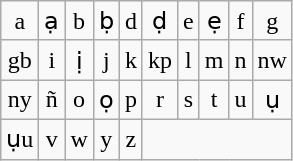<table class="wikitable" style="text-align: center;">
<tr>
<td>a</td>
<td>ạ</td>
<td>b</td>
<td>ḅ</td>
<td>d</td>
<td>ḍ</td>
<td>e</td>
<td>ẹ</td>
<td>f</td>
<td>g</td>
</tr>
<tr>
<td>gb</td>
<td>i</td>
<td>ị</td>
<td>j</td>
<td>k</td>
<td>kp</td>
<td>l</td>
<td>m</td>
<td>n</td>
<td>nw</td>
</tr>
<tr>
<td>ny</td>
<td>ñ</td>
<td>o</td>
<td>ọ</td>
<td>p</td>
<td>r</td>
<td>s</td>
<td>t</td>
<td>u</td>
<td>ụ</td>
</tr>
<tr>
<td>ụu</td>
<td>v</td>
<td>w</td>
<td>y</td>
<td>z</td>
</tr>
</table>
